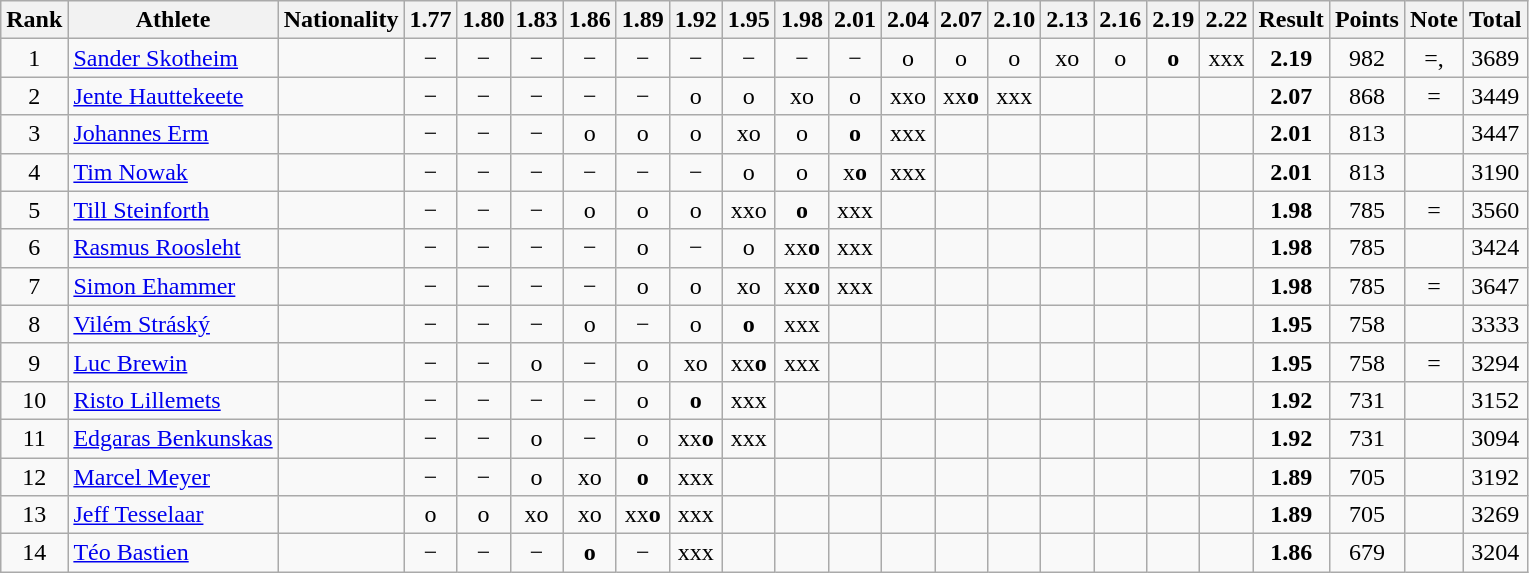<table class="wikitable sortable" style="text-align:center">
<tr>
<th>Rank</th>
<th>Athlete</th>
<th>Nationality</th>
<th>1.77</th>
<th>1.80</th>
<th>1.83</th>
<th>1.86</th>
<th>1.89</th>
<th>1.92</th>
<th>1.95</th>
<th>1.98</th>
<th>2.01</th>
<th>2.04</th>
<th>2.07</th>
<th>2.10</th>
<th>2.13</th>
<th>2.16</th>
<th>2.19</th>
<th>2.22</th>
<th>Result</th>
<th>Points</th>
<th>Note</th>
<th>Total</th>
</tr>
<tr>
<td>1</td>
<td align="left"><a href='#'>Sander Skotheim</a></td>
<td align="left"></td>
<td>−</td>
<td>−</td>
<td>−</td>
<td>−</td>
<td>−</td>
<td>−</td>
<td>−</td>
<td>−</td>
<td>−</td>
<td>o</td>
<td>o</td>
<td>o</td>
<td>xo</td>
<td>o</td>
<td><strong>o</strong></td>
<td>xxx</td>
<td><strong>2.19</strong></td>
<td>982</td>
<td>=, </td>
<td>3689</td>
</tr>
<tr>
<td>2</td>
<td align="left"><a href='#'>Jente Hauttekeete</a></td>
<td align="left"></td>
<td>−</td>
<td>−</td>
<td>−</td>
<td>−</td>
<td>−</td>
<td>o</td>
<td>o</td>
<td>xo</td>
<td>o</td>
<td>xxo</td>
<td>xx<strong>o</strong></td>
<td>xxx</td>
<td></td>
<td></td>
<td></td>
<td></td>
<td><strong>2.07</strong></td>
<td>868</td>
<td>=</td>
<td>3449</td>
</tr>
<tr>
<td>3</td>
<td align="left"><a href='#'>Johannes Erm</a></td>
<td align="left"></td>
<td>−</td>
<td>−</td>
<td>−</td>
<td>o</td>
<td>o</td>
<td>o</td>
<td>xo</td>
<td>o</td>
<td><strong>o</strong></td>
<td>xxx</td>
<td></td>
<td></td>
<td></td>
<td></td>
<td></td>
<td></td>
<td><strong>2.01</strong></td>
<td>813</td>
<td></td>
<td>3447</td>
</tr>
<tr>
<td>4</td>
<td align="left"><a href='#'>Tim Nowak</a></td>
<td align="left"></td>
<td>−</td>
<td>−</td>
<td>−</td>
<td>−</td>
<td>−</td>
<td>−</td>
<td>o</td>
<td>o</td>
<td>x<strong>o</strong></td>
<td>xxx</td>
<td></td>
<td></td>
<td></td>
<td></td>
<td></td>
<td></td>
<td><strong>2.01</strong></td>
<td>813</td>
<td></td>
<td>3190</td>
</tr>
<tr>
<td>5</td>
<td align="left"><a href='#'>Till Steinforth</a></td>
<td align="left"></td>
<td>−</td>
<td>−</td>
<td>−</td>
<td>o</td>
<td>o</td>
<td>o</td>
<td>xxo</td>
<td><strong>o</strong></td>
<td>xxx</td>
<td></td>
<td></td>
<td></td>
<td></td>
<td></td>
<td></td>
<td></td>
<td><strong>1.98</strong></td>
<td>785</td>
<td>=</td>
<td>3560</td>
</tr>
<tr>
<td>6</td>
<td align="left"><a href='#'>Rasmus Roosleht</a></td>
<td align="left"></td>
<td>−</td>
<td>−</td>
<td>−</td>
<td>−</td>
<td>o</td>
<td>−</td>
<td>o</td>
<td>xx<strong>o</strong></td>
<td>xxx</td>
<td></td>
<td></td>
<td></td>
<td></td>
<td></td>
<td></td>
<td></td>
<td><strong>1.98</strong></td>
<td>785</td>
<td></td>
<td>3424</td>
</tr>
<tr>
<td>7</td>
<td align="left"><a href='#'>Simon Ehammer</a></td>
<td align="left"></td>
<td>−</td>
<td>−</td>
<td>−</td>
<td>−</td>
<td>o</td>
<td>o</td>
<td>xo</td>
<td>xx<strong>o</strong></td>
<td>xxx</td>
<td></td>
<td></td>
<td></td>
<td></td>
<td></td>
<td></td>
<td></td>
<td><strong>1.98</strong></td>
<td>785</td>
<td>=</td>
<td>3647</td>
</tr>
<tr>
<td>8</td>
<td align="left"><a href='#'>Vilém Stráský</a></td>
<td align="left"></td>
<td>−</td>
<td>−</td>
<td>−</td>
<td>o</td>
<td>−</td>
<td>o</td>
<td><strong>o</strong></td>
<td>xxx</td>
<td></td>
<td></td>
<td></td>
<td></td>
<td></td>
<td></td>
<td></td>
<td></td>
<td><strong>1.95</strong></td>
<td>758</td>
<td></td>
<td>3333</td>
</tr>
<tr>
<td>9</td>
<td align="left"><a href='#'>Luc Brewin</a></td>
<td align="left"></td>
<td>−</td>
<td>−</td>
<td>o</td>
<td>−</td>
<td>o</td>
<td>xo</td>
<td>xx<strong>o</strong></td>
<td>xxx</td>
<td></td>
<td></td>
<td></td>
<td></td>
<td></td>
<td></td>
<td></td>
<td></td>
<td><strong>1.95</strong></td>
<td>758</td>
<td>=</td>
<td>3294</td>
</tr>
<tr>
<td>10</td>
<td align="left"><a href='#'>Risto Lillemets</a></td>
<td align="left"></td>
<td>−</td>
<td>−</td>
<td>−</td>
<td>−</td>
<td>o</td>
<td><strong>o</strong></td>
<td>xxx</td>
<td></td>
<td></td>
<td></td>
<td></td>
<td></td>
<td></td>
<td></td>
<td></td>
<td></td>
<td><strong>1.92</strong></td>
<td>731</td>
<td></td>
<td>3152</td>
</tr>
<tr>
<td>11</td>
<td align="left"><a href='#'>Edgaras Benkunskas</a></td>
<td align="left"></td>
<td>−</td>
<td>−</td>
<td>o</td>
<td>−</td>
<td>o</td>
<td>xx<strong>o</strong></td>
<td>xxx</td>
<td></td>
<td></td>
<td></td>
<td></td>
<td></td>
<td></td>
<td></td>
<td></td>
<td></td>
<td><strong>1.92</strong></td>
<td>731</td>
<td></td>
<td>3094</td>
</tr>
<tr>
<td>12</td>
<td align="left"><a href='#'>Marcel Meyer</a></td>
<td align="left"></td>
<td>−</td>
<td>−</td>
<td>o</td>
<td>xo</td>
<td><strong>o</strong></td>
<td>xxx</td>
<td></td>
<td></td>
<td></td>
<td></td>
<td></td>
<td></td>
<td></td>
<td></td>
<td></td>
<td></td>
<td><strong>1.89</strong></td>
<td>705</td>
<td></td>
<td>3192</td>
</tr>
<tr>
<td>13</td>
<td align="left"><a href='#'>Jeff Tesselaar</a></td>
<td align="left"></td>
<td>o</td>
<td>o</td>
<td>xo</td>
<td>xo</td>
<td>xx<strong>o</strong></td>
<td>xxx</td>
<td></td>
<td></td>
<td></td>
<td></td>
<td></td>
<td></td>
<td></td>
<td></td>
<td></td>
<td></td>
<td><strong>1.89</strong></td>
<td>705</td>
<td></td>
<td>3269</td>
</tr>
<tr>
<td>14</td>
<td align="left"><a href='#'>Téo Bastien</a></td>
<td align="left"></td>
<td>−</td>
<td>−</td>
<td>−</td>
<td><strong>o</strong></td>
<td>−</td>
<td>xxx</td>
<td></td>
<td></td>
<td></td>
<td></td>
<td></td>
<td></td>
<td></td>
<td></td>
<td></td>
<td></td>
<td><strong>1.86</strong></td>
<td>679</td>
<td></td>
<td>3204</td>
</tr>
</table>
